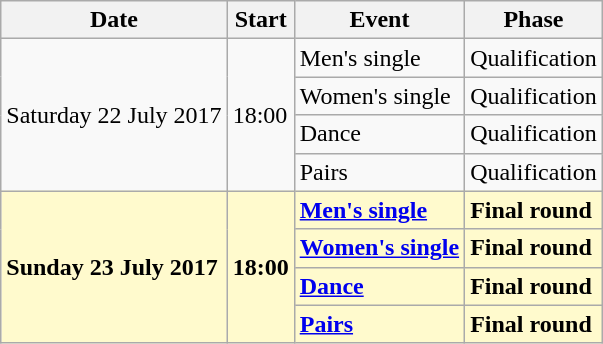<table class=wikitable>
<tr>
<th>Date</th>
<th>Start</th>
<th>Event</th>
<th>Phase</th>
</tr>
<tr>
<td rowspan=4>Saturday 22 July 2017</td>
<td rowspan=4>18:00</td>
<td>Men's single</td>
<td>Qualification</td>
</tr>
<tr>
<td>Women's single</td>
<td>Qualification</td>
</tr>
<tr>
<td>Dance</td>
<td>Qualification</td>
</tr>
<tr>
<td>Pairs</td>
<td>Qualification</td>
</tr>
<tr>
<td style=background:lemonchiffon rowspan=4><strong>Sunday 23 July 2017</strong></td>
<td style=background:lemonchiffon rowspan=4><strong>18:00</strong></td>
<td style=background:lemonchiffon><strong><a href='#'>Men's single</a></strong></td>
<td style=background:lemonchiffon><strong>Final round</strong></td>
</tr>
<tr>
<td style=background:lemonchiffon><strong><a href='#'>Women's single</a></strong></td>
<td style=background:lemonchiffon><strong>Final round</strong></td>
</tr>
<tr>
<td style=background:lemonchiffon><strong><a href='#'>Dance</a></strong></td>
<td style=background:lemonchiffon><strong>Final round</strong></td>
</tr>
<tr>
<td style=background:lemonchiffon><strong><a href='#'>Pairs</a></strong></td>
<td style=background:lemonchiffon><strong>Final round</strong></td>
</tr>
</table>
